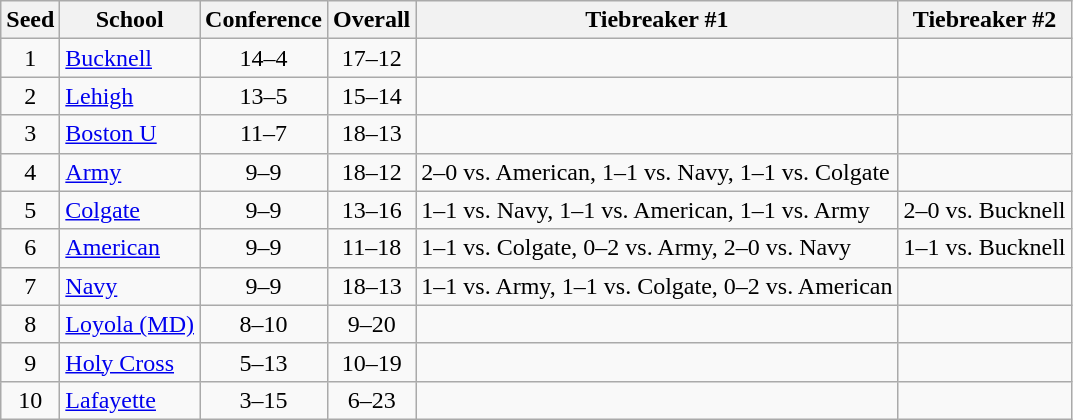<table class="wikitable" style="text-align:center">
<tr>
<th>Seed</th>
<th>School</th>
<th>Conference</th>
<th>Overall</th>
<th>Tiebreaker #1</th>
<th>Tiebreaker #2</th>
</tr>
<tr>
<td>1</td>
<td align=left><a href='#'>Bucknell</a></td>
<td>14–4</td>
<td>17–12</td>
<td></td>
<td></td>
</tr>
<tr>
<td>2</td>
<td align=left><a href='#'>Lehigh</a></td>
<td>13–5</td>
<td>15–14</td>
<td></td>
<td></td>
</tr>
<tr>
<td>3</td>
<td align=left><a href='#'>Boston U</a></td>
<td>11–7</td>
<td>18–13</td>
<td></td>
<td></td>
</tr>
<tr>
<td>4</td>
<td align=left><a href='#'>Army</a></td>
<td>9–9</td>
<td>18–12</td>
<td align=left>2–0 vs. American, 1–1 vs. Navy, 1–1 vs. Colgate</td>
<td></td>
</tr>
<tr>
<td>5</td>
<td align=left><a href='#'>Colgate</a></td>
<td>9–9</td>
<td>13–16</td>
<td align=left>1–1 vs. Navy, 1–1 vs. American, 1–1 vs. Army</td>
<td align=left>2–0 vs. Bucknell</td>
</tr>
<tr>
<td>6</td>
<td align=left><a href='#'>American</a></td>
<td>9–9</td>
<td>11–18</td>
<td align=left>1–1 vs. Colgate, 0–2 vs. Army, 2–0 vs. Navy</td>
<td align=left>1–1 vs. Bucknell</td>
</tr>
<tr>
<td>7</td>
<td align=left><a href='#'>Navy</a></td>
<td>9–9</td>
<td>18–13</td>
<td align=left>1–1 vs. Army, 1–1 vs. Colgate, 0–2 vs. American</td>
<td></td>
</tr>
<tr>
<td>8</td>
<td align=left><a href='#'>Loyola (MD)</a></td>
<td>8–10</td>
<td>9–20</td>
<td></td>
<td></td>
</tr>
<tr>
<td>9</td>
<td align=left><a href='#'>Holy Cross</a></td>
<td>5–13</td>
<td>10–19</td>
<td></td>
<td></td>
</tr>
<tr>
<td>10</td>
<td align=left><a href='#'>Lafayette</a></td>
<td>3–15</td>
<td>6–23</td>
<td></td>
<td></td>
</tr>
</table>
